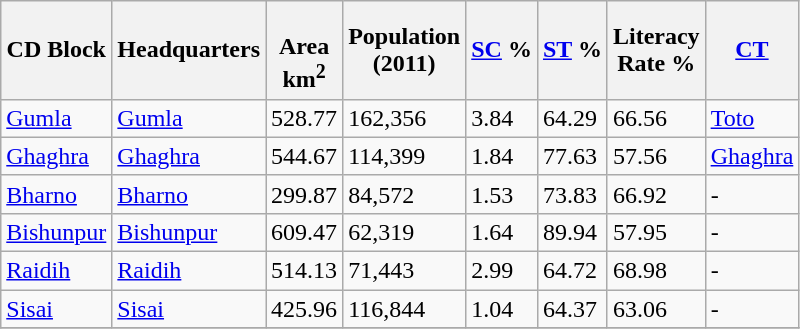<table class="wikitable sortable">
<tr>
<th>CD Block</th>
<th>Headquarters</th>
<th><br>Area<br>km<sup>2</sup></th>
<th>Population<br>(2011)</th>
<th><a href='#'>SC</a> %</th>
<th><a href='#'>ST</a> %</th>
<th>Literacy<br> Rate %</th>
<th><a href='#'>CT</a></th>
</tr>
<tr>
<td><a href='#'>Gumla</a></td>
<td><a href='#'>Gumla</a></td>
<td>528.77</td>
<td>162,356</td>
<td>3.84</td>
<td>64.29</td>
<td>66.56</td>
<td><a href='#'>Toto</a></td>
</tr>
<tr>
<td><a href='#'>Ghaghra</a></td>
<td><a href='#'>Ghaghra</a></td>
<td>544.67</td>
<td>114,399</td>
<td>1.84</td>
<td>77.63</td>
<td>57.56</td>
<td><a href='#'>Ghaghra</a></td>
</tr>
<tr>
<td><a href='#'>Bharno</a></td>
<td><a href='#'>Bharno</a></td>
<td>299.87</td>
<td>84,572</td>
<td>1.53</td>
<td>73.83</td>
<td>66.92</td>
<td>-</td>
</tr>
<tr>
<td><a href='#'>Bishunpur</a></td>
<td><a href='#'>Bishunpur</a></td>
<td>609.47</td>
<td>62,319</td>
<td>1.64</td>
<td>89.94</td>
<td>57.95</td>
<td>-</td>
</tr>
<tr>
<td><a href='#'>Raidih</a></td>
<td><a href='#'>Raidih</a></td>
<td>514.13</td>
<td>71,443</td>
<td>2.99</td>
<td>64.72</td>
<td>68.98</td>
<td>-</td>
</tr>
<tr>
<td><a href='#'>Sisai</a></td>
<td><a href='#'>Sisai</a></td>
<td>425.96</td>
<td>116,844</td>
<td>1.04</td>
<td>64.37</td>
<td>63.06</td>
<td>-</td>
</tr>
<tr>
</tr>
</table>
